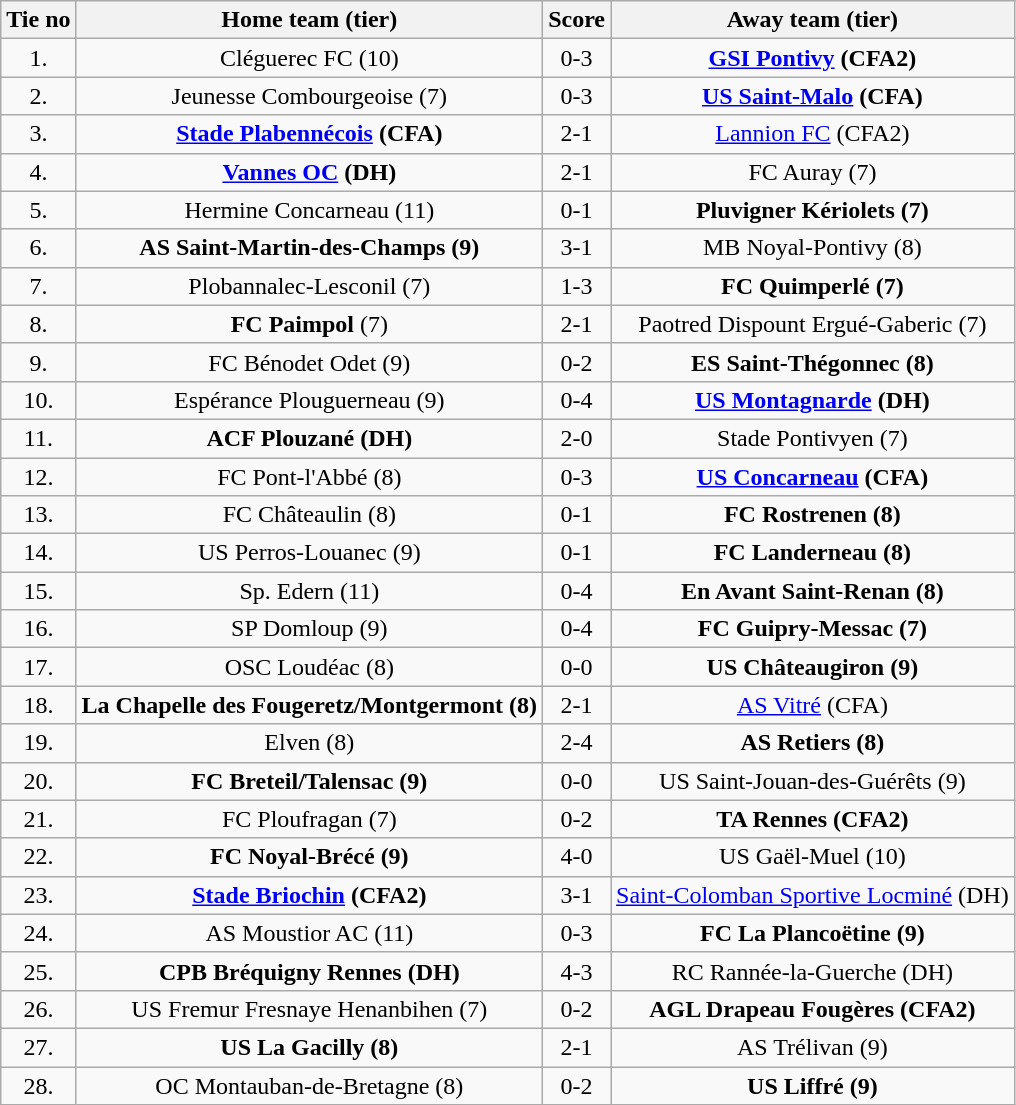<table class="wikitable" style="text-align: center">
<tr>
<th>Tie no</th>
<th>Home team (tier)</th>
<th>Score</th>
<th>Away team (tier)</th>
</tr>
<tr>
<td>1.</td>
<td>Cléguerec FC (10)</td>
<td>0-3</td>
<td><strong><a href='#'>GSI Pontivy</a> (CFA2)</strong></td>
</tr>
<tr>
<td>2.</td>
<td>Jeunesse Combourgeoise (7)</td>
<td>0-3</td>
<td><strong><a href='#'>US Saint-Malo</a> (CFA)</strong></td>
</tr>
<tr>
<td>3.</td>
<td><strong><a href='#'>Stade Plabennécois</a> (CFA)</strong></td>
<td>2-1</td>
<td><a href='#'>Lannion FC</a> (CFA2)</td>
</tr>
<tr>
<td>4.</td>
<td><strong><a href='#'>Vannes OC</a> (DH)</strong></td>
<td>2-1</td>
<td>FC Auray (7)</td>
</tr>
<tr>
<td>5.</td>
<td>Hermine Concarneau (11)</td>
<td>0-1</td>
<td><strong>Pluvigner Kériolets (7)</strong></td>
</tr>
<tr>
<td>6.</td>
<td><strong>AS Saint-Martin-des-Champs (9)</strong></td>
<td>3-1</td>
<td>MB Noyal-Pontivy (8)</td>
</tr>
<tr>
<td>7.</td>
<td>Plobannalec-Lesconil (7)</td>
<td>1-3 </td>
<td><strong>FC Quimperlé (7)</strong></td>
</tr>
<tr>
<td>8.</td>
<td><strong>FC Paimpol</strong> (7)</td>
<td>2-1</td>
<td>Paotred Dispount Ergué-Gaberic (7)</td>
</tr>
<tr>
<td>9.</td>
<td>FC Bénodet Odet (9)</td>
<td>0-2</td>
<td><strong>ES Saint-Thégonnec (8)</strong></td>
</tr>
<tr>
<td>10.</td>
<td>Espérance Plouguerneau (9)</td>
<td>0-4</td>
<td><strong><a href='#'>US Montagnarde</a> (DH)</strong></td>
</tr>
<tr>
<td>11.</td>
<td><strong>ACF Plouzané (DH)</strong></td>
<td>2-0</td>
<td>Stade Pontivyen (7)</td>
</tr>
<tr>
<td>12.</td>
<td>FC Pont-l'Abbé (8)</td>
<td>0-3</td>
<td><strong><a href='#'>US Concarneau</a> (CFA)</strong></td>
</tr>
<tr>
<td>13.</td>
<td>FC Châteaulin (8)</td>
<td>0-1</td>
<td><strong>FC Rostrenen (8)</strong></td>
</tr>
<tr>
<td>14.</td>
<td>US Perros-Louanec (9)</td>
<td>0-1</td>
<td><strong>FC Landerneau (8)</strong></td>
</tr>
<tr>
<td>15.</td>
<td>Sp. Edern (11)</td>
<td>0-4</td>
<td><strong>En Avant Saint-Renan (8)</strong></td>
</tr>
<tr>
<td>16.</td>
<td>SP Domloup (9)</td>
<td>0-4</td>
<td><strong>FC Guipry-Messac (7)</strong></td>
</tr>
<tr>
<td>17.</td>
<td>OSC Loudéac (8)</td>
<td>0-0 </td>
<td><strong>US Châteaugiron (9)</strong></td>
</tr>
<tr>
<td>18.</td>
<td><strong>La Chapelle des Fougeretz/Montgermont (8)</strong></td>
<td>2-1 </td>
<td><a href='#'>AS Vitré</a> (CFA)</td>
</tr>
<tr>
<td>19.</td>
<td>Elven (8)</td>
<td>2-4</td>
<td><strong>AS Retiers (8)</strong></td>
</tr>
<tr>
<td>20.</td>
<td><strong>FC Breteil/Talensac (9)</strong></td>
<td>0-0 </td>
<td>US Saint-Jouan-des-Guérêts (9)</td>
</tr>
<tr>
<td>21.</td>
<td>FC Ploufragan (7)</td>
<td>0-2</td>
<td><strong>TA Rennes (CFA2)</strong></td>
</tr>
<tr>
<td>22.</td>
<td><strong>FC Noyal-Brécé (9)</strong></td>
<td>4-0</td>
<td>US Gaël-Muel (10)</td>
</tr>
<tr>
<td>23.</td>
<td><strong><a href='#'>Stade Briochin</a> (CFA2)</strong></td>
<td>3-1 </td>
<td><a href='#'>Saint-Colomban Sportive Locminé</a> (DH)</td>
</tr>
<tr>
<td>24.</td>
<td>AS Moustior AC (11)</td>
<td>0-3</td>
<td><strong>FC La Plancoëtine (9)</strong></td>
</tr>
<tr>
<td>25.</td>
<td><strong>CPB Bréquigny Rennes (DH)</strong></td>
<td>4-3</td>
<td>RC Rannée-la-Guerche (DH)</td>
</tr>
<tr>
<td>26.</td>
<td>US Fremur Fresnaye Henanbihen (7)</td>
<td>0-2 </td>
<td><strong>AGL Drapeau Fougères (CFA2)</strong></td>
</tr>
<tr>
<td>27.</td>
<td><strong>US La Gacilly (8)</strong></td>
<td>2-1</td>
<td>AS Trélivan (9)</td>
</tr>
<tr>
<td>28.</td>
<td>OC Montauban-de-Bretagne (8)</td>
<td>0-2</td>
<td><strong>US Liffré (9)</strong></td>
</tr>
</table>
